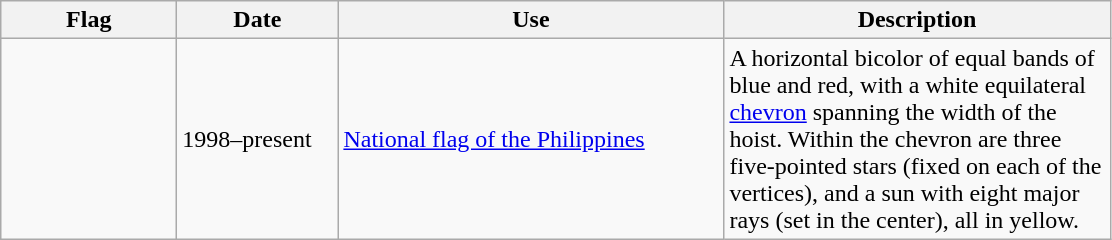<table class="wikitable">
<tr>
<th style="width:110px;">Flag</th>
<th style="width:100px;">Date</th>
<th style="width:250px;">Use</th>
<th style="width:250px;">Description</th>
</tr>
<tr>
<td></td>
<td>1998–present</td>
<td><a href='#'>National flag of the Philippines</a></td>
<td>A horizontal bicolor of equal bands of blue and red, with a white equilateral <a href='#'>chevron</a> spanning the width of the hoist. Within the chevron are three five-pointed stars (fixed on each of the vertices), and a sun with eight major rays (set in the center), all in yellow.</td>
</tr>
</table>
